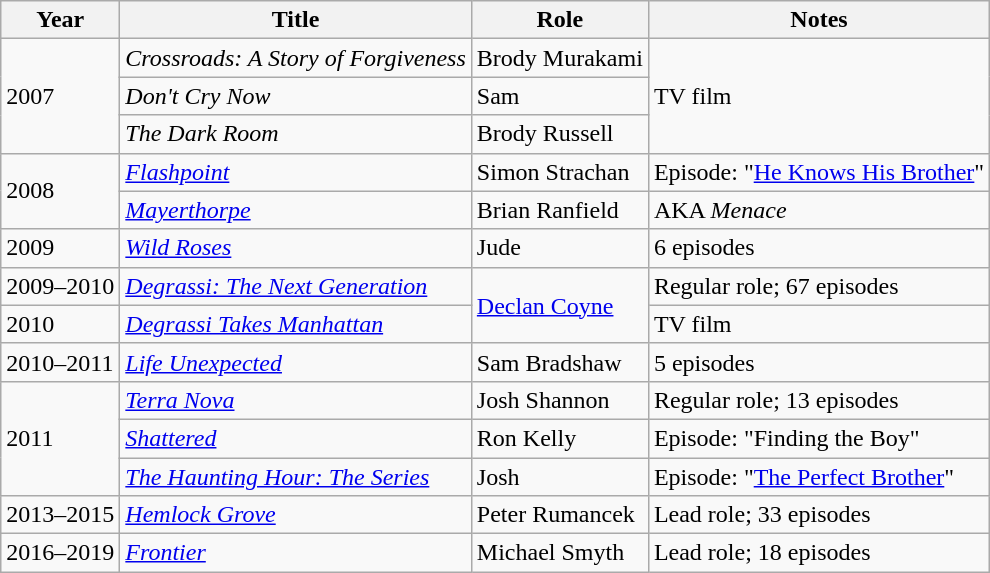<table class="wikitable sortable">
<tr>
<th>Year</th>
<th>Title</th>
<th>Role</th>
<th class="unsortable">Notes</th>
</tr>
<tr>
<td rowspan="3">2007</td>
<td><em>Crossroads: A Story of Forgiveness</em></td>
<td>Brody Murakami</td>
<td rowspan="3">TV film</td>
</tr>
<tr>
<td><em>Don't Cry Now</em></td>
<td>Sam</td>
</tr>
<tr>
<td data-sort-value="Dark Room, The"><em>The Dark Room</em></td>
<td>Brody Russell</td>
</tr>
<tr>
<td rowspan="2">2008</td>
<td><em><a href='#'>Flashpoint</a></em></td>
<td>Simon Strachan</td>
<td>Episode: "<a href='#'>He Knows His Brother</a>"</td>
</tr>
<tr>
<td><em><a href='#'>Mayerthorpe</a></em></td>
<td>Brian Ranfield</td>
<td>AKA <em>Menace</em></td>
</tr>
<tr>
<td>2009</td>
<td><em><a href='#'>Wild Roses</a></em></td>
<td>Jude</td>
<td>6 episodes</td>
</tr>
<tr>
<td>2009–2010</td>
<td><em><a href='#'>Degrassi: The Next Generation</a></em></td>
<td rowspan="2"><a href='#'>Declan Coyne</a></td>
<td>Regular role; 67 episodes</td>
</tr>
<tr>
<td>2010</td>
<td><em><a href='#'>Degrassi Takes Manhattan</a></em></td>
<td>TV film</td>
</tr>
<tr>
<td>2010–2011</td>
<td><em><a href='#'>Life Unexpected</a></em></td>
<td>Sam Bradshaw</td>
<td>5 episodes</td>
</tr>
<tr>
<td rowspan="3">2011</td>
<td><em><a href='#'>Terra Nova</a></em></td>
<td>Josh Shannon</td>
<td>Regular role; 13 episodes</td>
</tr>
<tr>
<td><em><a href='#'>Shattered</a></em></td>
<td>Ron Kelly</td>
<td>Episode: "Finding the Boy"</td>
</tr>
<tr>
<td data-sort-value="Haunting Hour: The Series, The"><em><a href='#'>The Haunting Hour: The Series</a></em></td>
<td>Josh</td>
<td>Episode: "<a href='#'>The Perfect Brother</a>"</td>
</tr>
<tr>
<td>2013–2015</td>
<td><em><a href='#'>Hemlock Grove</a></em></td>
<td>Peter Rumancek</td>
<td>Lead role; 33 episodes</td>
</tr>
<tr>
<td>2016–2019</td>
<td><em><a href='#'>Frontier</a></em></td>
<td>Michael Smyth</td>
<td>Lead role; 18 episodes</td>
</tr>
</table>
